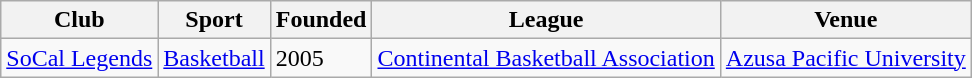<table class="wikitable">
<tr>
<th>Club</th>
<th>Sport</th>
<th>Founded</th>
<th>League</th>
<th>Venue</th>
</tr>
<tr>
<td><a href='#'>SoCal Legends</a></td>
<td><a href='#'>Basketball</a></td>
<td>2005</td>
<td><a href='#'>Continental Basketball Association</a></td>
<td><a href='#'>Azusa Pacific University</a></td>
</tr>
</table>
